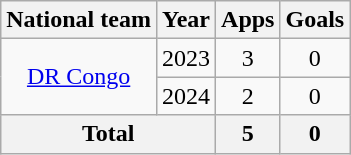<table class="wikitable" style="text-align:center">
<tr>
<th>National team</th>
<th>Year</th>
<th>Apps</th>
<th>Goals</th>
</tr>
<tr>
<td rowspan="2"><a href='#'>DR Congo</a></td>
<td>2023</td>
<td>3</td>
<td>0</td>
</tr>
<tr>
<td>2024</td>
<td>2</td>
<td>0</td>
</tr>
<tr>
<th colspan="2">Total</th>
<th>5</th>
<th>0</th>
</tr>
</table>
